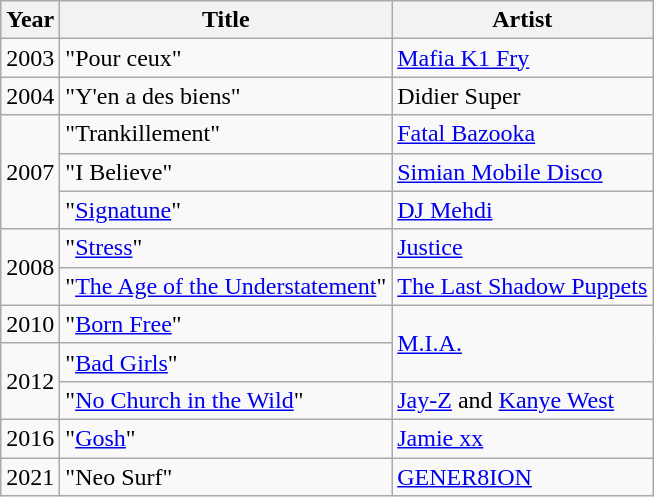<table class="wikitable">
<tr>
<th>Year</th>
<th>Title</th>
<th>Artist</th>
</tr>
<tr>
<td>2003</td>
<td>"Pour ceux"</td>
<td><a href='#'>Mafia K1 Fry</a></td>
</tr>
<tr>
<td>2004</td>
<td>"Y'en a des biens"</td>
<td>Didier Super</td>
</tr>
<tr>
<td rowspan="3">2007</td>
<td>"Trankillement"</td>
<td><a href='#'>Fatal Bazooka</a></td>
</tr>
<tr>
<td>"I Believe"</td>
<td><a href='#'>Simian Mobile Disco</a></td>
</tr>
<tr>
<td>"<a href='#'>Signatune</a>"</td>
<td><a href='#'>DJ Mehdi</a></td>
</tr>
<tr>
<td rowspan="2">2008</td>
<td>"<a href='#'>Stress</a>"</td>
<td><a href='#'>Justice</a></td>
</tr>
<tr>
<td>"<a href='#'>The Age of the Understatement</a>"</td>
<td><a href='#'>The Last Shadow Puppets</a></td>
</tr>
<tr>
<td>2010</td>
<td>"<a href='#'>Born Free</a>"</td>
<td rowspan="2"><a href='#'>M.I.A.</a></td>
</tr>
<tr>
<td rowspan="2">2012</td>
<td>"<a href='#'>Bad Girls</a>"</td>
</tr>
<tr>
<td>"<a href='#'>No Church in the Wild</a>"</td>
<td><a href='#'>Jay-Z</a> and <a href='#'>Kanye West</a></td>
</tr>
<tr>
<td>2016</td>
<td>"<a href='#'>Gosh</a>"</td>
<td><a href='#'>Jamie xx</a></td>
</tr>
<tr>
<td>2021</td>
<td>"Neo Surf"</td>
<td><a href='#'>GENER8ION</a></td>
</tr>
</table>
